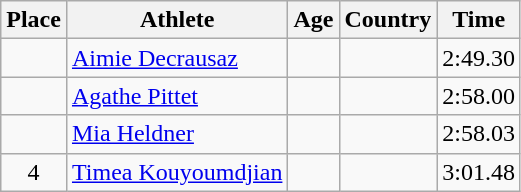<table class="wikitable mw-datatable sortable">
<tr>
<th>Place</th>
<th>Athlete</th>
<th>Age</th>
<th>Country</th>
<th>Time</th>
</tr>
<tr>
<td align=center></td>
<td><a href='#'>Aimie Decrausaz</a></td>
<td></td>
<td></td>
<td>2:49.30</td>
</tr>
<tr>
<td align=center></td>
<td><a href='#'>Agathe Pittet</a></td>
<td></td>
<td></td>
<td>2:58.00</td>
</tr>
<tr>
<td align=center></td>
<td><a href='#'>Mia Heldner</a></td>
<td></td>
<td></td>
<td>2:58.03</td>
</tr>
<tr>
<td align=center>4</td>
<td><a href='#'>Timea Kouyoumdjian</a></td>
<td></td>
<td></td>
<td>3:01.48</td>
</tr>
</table>
